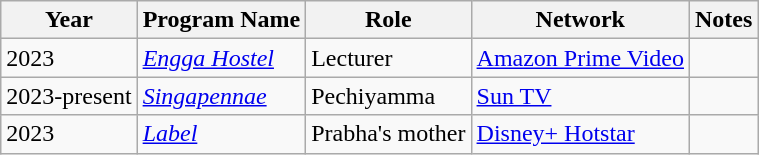<table class="wikitable">
<tr>
<th>Year</th>
<th>Program Name</th>
<th>Role</th>
<th>Network</th>
<th>Notes</th>
</tr>
<tr>
<td>2023</td>
<td><em><a href='#'>Engga Hostel</a></em></td>
<td>Lecturer</td>
<td><a href='#'>Amazon Prime Video</a></td>
<td></td>
</tr>
<tr>
<td>2023-present</td>
<td><em><a href='#'>Singapennae</a></em></td>
<td>Pechiyamma</td>
<td><a href='#'>Sun TV</a></td>
<td></td>
</tr>
<tr>
<td>2023</td>
<td><em><a href='#'> Label</a></em></td>
<td>Prabha's mother</td>
<td><a href='#'>Disney+ Hotstar</a></td>
<td></td>
</tr>
</table>
